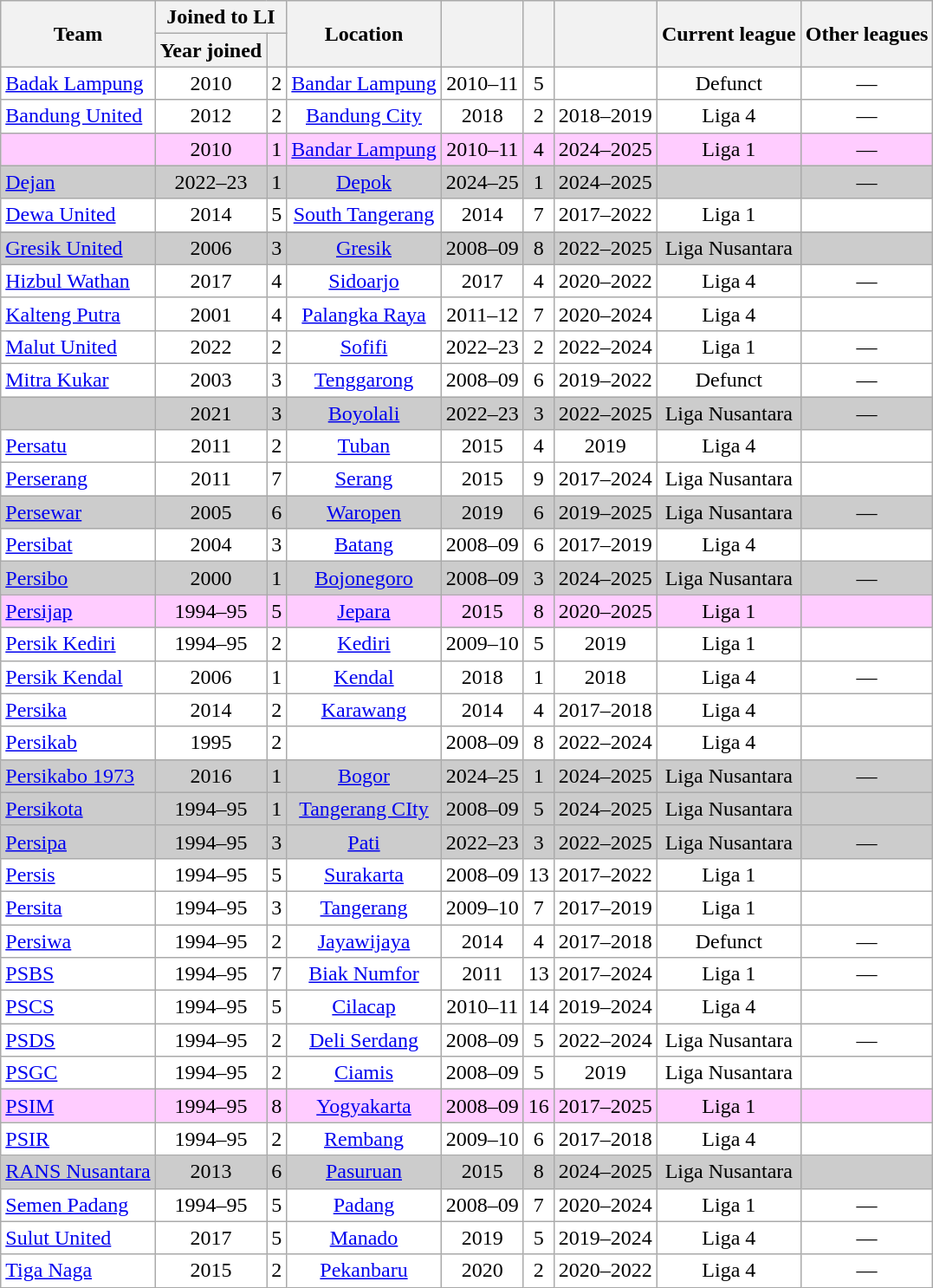<table class="wikitable sortable" style="text-align: center;">
<tr>
<th rowspan="2">Team</th>
<th colspan="2">Joined to LI</th>
<th rowspan="2">Location</th>
<th rowspan="2"></th>
<th rowspan="2"></th>
<th rowspan="2"></th>
<th rowspan="2">Current league</th>
<th rowspan="2">Other leagues</th>
</tr>
<tr>
<th>Year joined</th>
<th></th>
</tr>
<tr bgcolor="#ffffff">
<td style="text-align: left;"><a href='#'>Badak Lampung</a></td>
<td>2010</td>
<td>2</td>
<td><a href='#'>Bandar Lampung</a></td>
<td>2010–11</td>
<td>5</td>
<td></td>
<td>Defunct</td>
<td>—</td>
</tr>
<tr bgcolor="#ffffff">
<td style="text-align: left;"><a href='#'>Bandung United</a></td>
<td>2012</td>
<td>2</td>
<td><a href='#'>Bandung City</a></td>
<td>2018</td>
<td>2</td>
<td>2018–2019</td>
<td>Liga 4</td>
<td>—</td>
</tr>
<tr bgcolor="#ffccff">
<td style="text-align: left;"></td>
<td>2010</td>
<td>1</td>
<td><a href='#'>Bandar Lampung</a></td>
<td>2010–11</td>
<td>4</td>
<td>2024–2025</td>
<td>Liga 1</td>
<td>—</td>
</tr>
<tr bgcolor="#cccccc">
<td style="text-align: left;"><a href='#'>Dejan</a></td>
<td>2022–23</td>
<td>1</td>
<td><a href='#'>Depok</a></td>
<td>2024–25</td>
<td>1</td>
<td>2024–2025</td>
<td></td>
<td>—</td>
</tr>
<tr bgcolor="#ffffff">
<td style="text-align: left;"><a href='#'>Dewa United</a></td>
<td>2014</td>
<td>5</td>
<td><a href='#'>South Tangerang</a></td>
<td>2014</td>
<td>7</td>
<td>2017–2022</td>
<td>Liga 1</td>
<td></td>
</tr>
<tr>
</tr>
<tr bgcolor="#cccccc">
<td style="text-align: left;"><a href='#'>Gresik United</a></td>
<td>2006</td>
<td>3</td>
<td><a href='#'>Gresik</a></td>
<td>2008–09</td>
<td>8</td>
<td>2022–2025</td>
<td>Liga Nusantara</td>
<td></td>
</tr>
<tr bgcolor="#ffffff">
<td style="text-align: left;"><a href='#'>Hizbul Wathan</a></td>
<td>2017</td>
<td>4</td>
<td><a href='#'>Sidoarjo</a></td>
<td>2017</td>
<td>4</td>
<td>2020–2022</td>
<td>Liga 4</td>
<td>—</td>
</tr>
<tr bgcolor="#ffffff">
<td style="text-align: left;"><a href='#'>Kalteng Putra</a></td>
<td>2001</td>
<td>4</td>
<td><a href='#'>Palangka Raya</a></td>
<td>2011–12</td>
<td>7</td>
<td>2020–2024</td>
<td>Liga 4</td>
<td></td>
</tr>
<tr bgcolor="#ffffff">
<td style="text-align: left;"><a href='#'>Malut United</a></td>
<td>2022</td>
<td>2</td>
<td><a href='#'>Sofifi</a></td>
<td>2022–23</td>
<td>2</td>
<td>2022–2024</td>
<td>Liga 1</td>
<td>—</td>
</tr>
<tr bgcolor="#ffffff">
<td style="text-align: left;"><a href='#'>Mitra Kukar</a></td>
<td>2003</td>
<td>3</td>
<td><a href='#'>Tenggarong</a></td>
<td>2008–09</td>
<td>6</td>
<td>2019–2022</td>
<td>Defunct</td>
<td>—</td>
</tr>
<tr bgcolor="#cccccc">
<td style="text-align: left;"></td>
<td>2021</td>
<td>3</td>
<td><a href='#'>Boyolali</a></td>
<td>2022–23</td>
<td>3</td>
<td>2022–2025</td>
<td>Liga Nusantara</td>
<td>—</td>
</tr>
<tr bgcolor="#ffffff">
<td style="text-align: left;"><a href='#'>Persatu</a></td>
<td>2011</td>
<td>2</td>
<td><a href='#'>Tuban</a></td>
<td>2015</td>
<td>4</td>
<td>2019</td>
<td>Liga 4</td>
<td></td>
</tr>
<tr bgcolor="#ffffff">
<td style="text-align: left;"><a href='#'>Perserang</a></td>
<td>2011</td>
<td>7</td>
<td><a href='#'>Serang</a></td>
<td>2015</td>
<td>9</td>
<td>2017–2024</td>
<td>Liga Nusantara</td>
<td></td>
</tr>
<tr bgcolor="#cccccc">
<td style="text-align: left;"><a href='#'>Persewar</a></td>
<td>2005</td>
<td>6</td>
<td><a href='#'>Waropen</a></td>
<td>2019</td>
<td>6</td>
<td>2019–2025</td>
<td>Liga Nusantara</td>
<td>—</td>
</tr>
<tr bgcolor="#ffffff">
<td style="text-align: left;"><a href='#'>Persibat</a></td>
<td>2004</td>
<td>3</td>
<td><a href='#'>Batang</a></td>
<td>2008–09</td>
<td>6</td>
<td>2017–2019</td>
<td>Liga 4</td>
<td></td>
</tr>
<tr bgcolor="#cccccc">
<td style="text-align: left;"><a href='#'>Persibo</a></td>
<td>2000</td>
<td>1</td>
<td><a href='#'>Bojonegoro</a></td>
<td>2008–09</td>
<td>3</td>
<td>2024–2025</td>
<td>Liga Nusantara</td>
<td>—</td>
</tr>
<tr bgcolor="#ffccff">
<td style="text-align: left;"><a href='#'>Persijap</a></td>
<td>1994–95</td>
<td>5</td>
<td><a href='#'>Jepara</a></td>
<td>2015</td>
<td>8</td>
<td>2020–2025</td>
<td>Liga 1</td>
<td></td>
</tr>
<tr bgcolor="#ffffff">
<td style="text-align: left;"><a href='#'>Persik Kediri</a></td>
<td>1994–95</td>
<td>2</td>
<td><a href='#'>Kediri</a></td>
<td>2009–10</td>
<td>5</td>
<td>2019</td>
<td>Liga 1</td>
<td></td>
</tr>
<tr bgcolor="#ffffff">
<td style="text-align: left;"><a href='#'>Persik Kendal</a></td>
<td>2006</td>
<td>1</td>
<td><a href='#'>Kendal</a></td>
<td>2018</td>
<td>1</td>
<td>2018</td>
<td>Liga 4</td>
<td>—</td>
</tr>
<tr bgcolor="#ffffff">
<td style="text-align: left;"><a href='#'>Persika</a></td>
<td>2014</td>
<td>2</td>
<td><a href='#'>Karawang</a></td>
<td>2014</td>
<td>4</td>
<td>2017–2018</td>
<td>Liga 4</td>
<td></td>
</tr>
<tr bgcolor="#ffffff">
<td style="text-align: left;"><a href='#'>Persikab</a></td>
<td>1995</td>
<td>2</td>
<td></td>
<td>2008–09</td>
<td>8</td>
<td>2022–2024</td>
<td>Liga 4</td>
<td></td>
</tr>
<tr bgcolor="#cccccc">
<td style="text-align: left;"><a href='#'>Persikabo 1973</a></td>
<td>2016</td>
<td>1</td>
<td><a href='#'>Bogor</a></td>
<td>2024–25</td>
<td>1</td>
<td>2024–2025</td>
<td>Liga Nusantara</td>
<td>—</td>
</tr>
<tr bgcolor="#cccccc">
<td style="text-align: left;"><a href='#'>Persikota</a></td>
<td>1994–95</td>
<td>1</td>
<td><a href='#'>Tangerang CIty</a></td>
<td>2008–09</td>
<td>5</td>
<td>2024–2025</td>
<td>Liga Nusantara</td>
<td></td>
</tr>
<tr bgcolor="#cccccc">
<td style="text-align: left;"><a href='#'>Persipa</a></td>
<td>1994–95</td>
<td>3</td>
<td><a href='#'>Pati</a></td>
<td>2022–23</td>
<td>3</td>
<td>2022–2025</td>
<td>Liga Nusantara</td>
<td>—</td>
</tr>
<tr bgcolor="#ffffff">
<td style="text-align: left;"><a href='#'>Persis</a></td>
<td>1994–95</td>
<td>5</td>
<td><a href='#'>Surakarta</a></td>
<td>2008–09</td>
<td>13</td>
<td>2017–2022</td>
<td>Liga 1</td>
<td></td>
</tr>
<tr bgcolor="#ffffff">
<td style="text-align: left;"><a href='#'>Persita</a></td>
<td>1994–95</td>
<td>3</td>
<td><a href='#'>Tangerang</a></td>
<td>2009–10</td>
<td>7</td>
<td>2017–2019</td>
<td>Liga 1</td>
<td></td>
</tr>
<tr bgcolor="#ffffff">
<td style="text-align: left;"><a href='#'>Persiwa</a></td>
<td>1994–95</td>
<td>2</td>
<td><a href='#'>Jayawijaya</a></td>
<td>2014</td>
<td>4</td>
<td>2017–2018</td>
<td>Defunct</td>
<td>—</td>
</tr>
<tr bgcolor="#ffffff">
<td style="text-align: left;"><a href='#'>PSBS</a></td>
<td>1994–95</td>
<td>7</td>
<td><a href='#'>Biak Numfor</a></td>
<td>2011</td>
<td>13</td>
<td>2017–2024</td>
<td>Liga 1</td>
<td>—</td>
</tr>
<tr bgcolor="#ffffff">
<td style="text-align: left;"><a href='#'>PSCS</a></td>
<td>1994–95</td>
<td>5</td>
<td><a href='#'>Cilacap</a></td>
<td>2010–11</td>
<td>14</td>
<td>2019–2024</td>
<td>Liga 4</td>
<td></td>
</tr>
<tr bgcolor="#ffffff">
<td style="text-align: left;"><a href='#'>PSDS</a></td>
<td>1994–95</td>
<td>2</td>
<td><a href='#'>Deli Serdang</a></td>
<td>2008–09</td>
<td>5</td>
<td>2022–2024</td>
<td>Liga Nusantara</td>
<td>—</td>
</tr>
<tr bgcolor="#ffffff">
<td style="text-align: left;"><a href='#'>PSGC</a></td>
<td>1994–95</td>
<td>2</td>
<td><a href='#'>Ciamis</a></td>
<td>2008–09</td>
<td>5</td>
<td>2019</td>
<td>Liga Nusantara</td>
<td></td>
</tr>
<tr bgcolor="#ffccff">
<td style="text-align: left;"><a href='#'>PSIM</a></td>
<td>1994–95</td>
<td>8</td>
<td><a href='#'>Yogyakarta</a></td>
<td>2008–09</td>
<td>16</td>
<td>2017–2025</td>
<td>Liga 1</td>
<td></td>
</tr>
<tr bgcolor="#ffffff">
<td style="text-align: left;"><a href='#'>PSIR</a></td>
<td>1994–95</td>
<td>2</td>
<td><a href='#'>Rembang</a></td>
<td>2009–10</td>
<td>6</td>
<td>2017–2018</td>
<td>Liga 4</td>
<td></td>
</tr>
<tr bgcolor="#cccccc">
<td style="text-align: left;"><a href='#'>RANS Nusantara</a></td>
<td>2013</td>
<td>6</td>
<td><a href='#'>Pasuruan</a></td>
<td>2015</td>
<td>8</td>
<td>2024–2025</td>
<td>Liga Nusantara</td>
<td></td>
</tr>
<tr bgcolor="#ffffff">
<td style="text-align: left;"><a href='#'>Semen Padang</a></td>
<td>1994–95</td>
<td>5</td>
<td><a href='#'>Padang</a></td>
<td>2008–09</td>
<td>7</td>
<td>2020–2024</td>
<td>Liga 1</td>
<td>—</td>
</tr>
<tr bgcolor="#ffffff">
<td style="text-align: left;"><a href='#'>Sulut United</a></td>
<td>2017</td>
<td>5</td>
<td><a href='#'>Manado</a></td>
<td>2019</td>
<td>5</td>
<td>2019–2024</td>
<td>Liga 4</td>
<td>—</td>
</tr>
<tr bgcolor="#ffffff">
<td style="text-align: left;"><a href='#'>Tiga Naga</a></td>
<td>2015</td>
<td>2</td>
<td><a href='#'>Pekanbaru</a></td>
<td>2020</td>
<td>2</td>
<td>2020–2022</td>
<td>Liga 4</td>
<td>—</td>
</tr>
</table>
